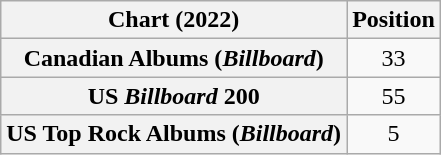<table class="wikitable sortable plainrowheaders" style="text-align:center">
<tr>
<th scope="col">Chart (2022)</th>
<th scope="col">Position</th>
</tr>
<tr>
<th scope="row">Canadian Albums (<em>Billboard</em>)</th>
<td>33</td>
</tr>
<tr>
<th scope="row">US <em>Billboard</em> 200</th>
<td>55</td>
</tr>
<tr>
<th scope="row">US Top Rock Albums (<em>Billboard</em>)</th>
<td>5</td>
</tr>
</table>
